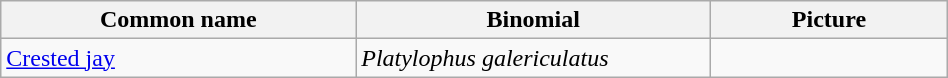<table width=50% class="wikitable">
<tr>
<th width=30%>Common name</th>
<th width=30%>Binomial</th>
<th width=20%>Picture</th>
</tr>
<tr>
<td><a href='#'>Crested jay</a></td>
<td><em>Platylophus galericulatus</em></td>
<td></td>
</tr>
</table>
